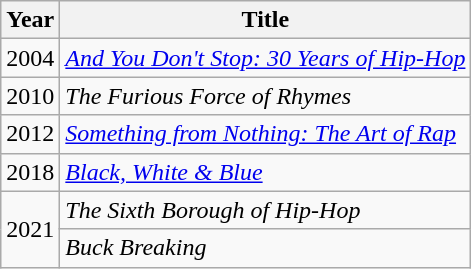<table class="wikitable plainrowheaders sortable" style="margin-right: 0;">
<tr>
<th>Year</th>
<th>Title</th>
</tr>
<tr>
<td>2004</td>
<td><em><a href='#'>And You Don't Stop: 30 Years of Hip-Hop</a></em></td>
</tr>
<tr>
<td>2010</td>
<td><em>The Furious Force of Rhymes</em></td>
</tr>
<tr>
<td>2012</td>
<td><em><a href='#'>Something from Nothing: The Art of Rap</a></em></td>
</tr>
<tr>
<td>2018</td>
<td><em><a href='#'>Black, White & Blue</a></em></td>
</tr>
<tr>
<td rowspan=2>2021</td>
<td><em>The Sixth Borough of Hip-Hop</em></td>
</tr>
<tr>
<td><em>Buck Breaking</em></td>
</tr>
</table>
